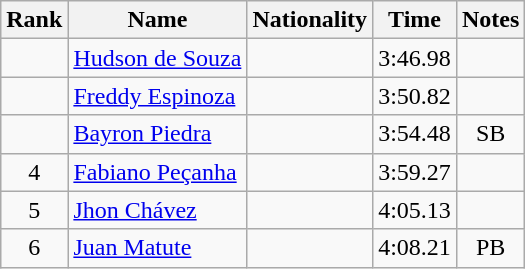<table class="wikitable sortable" style="text-align:center">
<tr>
<th>Rank</th>
<th>Name</th>
<th>Nationality</th>
<th>Time</th>
<th>Notes</th>
</tr>
<tr>
<td></td>
<td align=left><a href='#'>Hudson de Souza</a></td>
<td align=left></td>
<td>3:46.98</td>
<td></td>
</tr>
<tr>
<td></td>
<td align=left><a href='#'>Freddy Espinoza</a></td>
<td align=left></td>
<td>3:50.82</td>
<td></td>
</tr>
<tr>
<td></td>
<td align=left><a href='#'>Bayron Piedra</a></td>
<td align=left></td>
<td>3:54.48</td>
<td>SB</td>
</tr>
<tr>
<td>4</td>
<td align=left><a href='#'>Fabiano Peçanha</a></td>
<td align=left></td>
<td>3:59.27</td>
<td></td>
</tr>
<tr>
<td>5</td>
<td align=left><a href='#'>Jhon Chávez</a></td>
<td align=left></td>
<td>4:05.13</td>
<td></td>
</tr>
<tr>
<td>6</td>
<td align=left><a href='#'>Juan Matute</a></td>
<td align=left></td>
<td>4:08.21</td>
<td>PB</td>
</tr>
</table>
